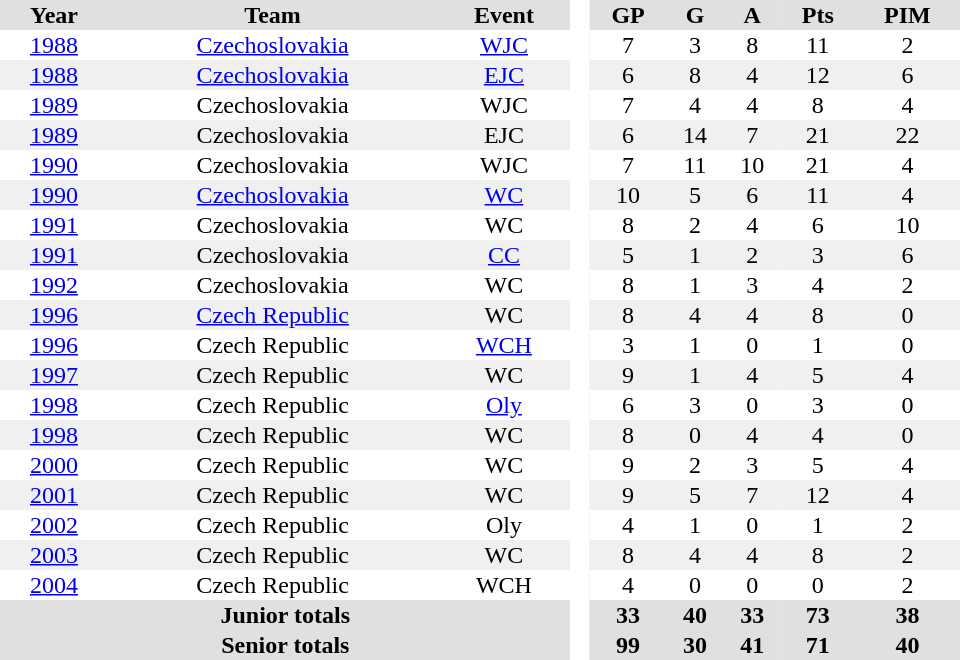<table border="0" cellpadding="1" cellspacing="0" style="text-align:center; width:40em">
<tr align="center" bgcolor="#e0e0e0">
<th>Year</th>
<th>Team</th>
<th>Event</th>
<th rowspan="99" bgcolor="#ffffff"> </th>
<th>GP</th>
<th>G</th>
<th>A</th>
<th>Pts</th>
<th>PIM</th>
</tr>
<tr>
<td><a href='#'>1988</a></td>
<td><a href='#'>Czechoslovakia</a></td>
<td><a href='#'>WJC</a></td>
<td>7</td>
<td>3</td>
<td>8</td>
<td>11</td>
<td>2</td>
</tr>
<tr style="background:#f0f0f0;">
<td><a href='#'>1988</a></td>
<td><a href='#'>Czechoslovakia</a></td>
<td><a href='#'>EJC</a></td>
<td>6</td>
<td>8</td>
<td>4</td>
<td>12</td>
<td>6</td>
</tr>
<tr>
<td><a href='#'>1989</a></td>
<td>Czechoslovakia</td>
<td>WJC</td>
<td>7</td>
<td>4</td>
<td>4</td>
<td>8</td>
<td>4</td>
</tr>
<tr style="background:#f0f0f0;">
<td><a href='#'>1989</a></td>
<td>Czechoslovakia</td>
<td>EJC</td>
<td>6</td>
<td>14</td>
<td>7</td>
<td>21</td>
<td>22</td>
</tr>
<tr>
<td><a href='#'>1990</a></td>
<td>Czechoslovakia</td>
<td>WJC</td>
<td>7</td>
<td>11</td>
<td>10</td>
<td>21</td>
<td>4</td>
</tr>
<tr style="background:#f0f0f0;">
<td><a href='#'>1990</a></td>
<td><a href='#'>Czechoslovakia</a></td>
<td><a href='#'>WC</a></td>
<td>10</td>
<td>5</td>
<td>6</td>
<td>11</td>
<td>4</td>
</tr>
<tr>
<td><a href='#'>1991</a></td>
<td>Czechoslovakia</td>
<td>WC</td>
<td>8</td>
<td>2</td>
<td>4</td>
<td>6</td>
<td>10</td>
</tr>
<tr style="background:#f0f0f0;">
<td><a href='#'>1991</a></td>
<td>Czechoslovakia</td>
<td><a href='#'>CC</a></td>
<td>5</td>
<td>1</td>
<td>2</td>
<td>3</td>
<td>6</td>
</tr>
<tr>
<td><a href='#'>1992</a></td>
<td>Czechoslovakia</td>
<td>WC</td>
<td>8</td>
<td>1</td>
<td>3</td>
<td>4</td>
<td>2</td>
</tr>
<tr style="background:#f0f0f0;">
<td><a href='#'>1996</a></td>
<td><a href='#'>Czech Republic</a></td>
<td>WC</td>
<td>8</td>
<td>4</td>
<td>4</td>
<td>8</td>
<td>0</td>
</tr>
<tr>
<td><a href='#'>1996</a></td>
<td>Czech Republic</td>
<td><a href='#'>WCH</a></td>
<td>3</td>
<td>1</td>
<td>0</td>
<td>1</td>
<td>0</td>
</tr>
<tr style="background:#f0f0f0;">
<td><a href='#'>1997</a></td>
<td>Czech Republic</td>
<td>WC</td>
<td>9</td>
<td>1</td>
<td>4</td>
<td>5</td>
<td>4</td>
</tr>
<tr>
<td><a href='#'>1998</a></td>
<td>Czech Republic</td>
<td><a href='#'>Oly</a></td>
<td>6</td>
<td>3</td>
<td>0</td>
<td>3</td>
<td>0</td>
</tr>
<tr style="background:#f0f0f0;">
<td><a href='#'>1998</a></td>
<td>Czech Republic</td>
<td>WC</td>
<td>8</td>
<td>0</td>
<td>4</td>
<td>4</td>
<td>0</td>
</tr>
<tr>
<td><a href='#'>2000</a></td>
<td>Czech Republic</td>
<td>WC</td>
<td>9</td>
<td>2</td>
<td>3</td>
<td>5</td>
<td>4</td>
</tr>
<tr style="background:#f0f0f0;">
<td><a href='#'>2001</a></td>
<td>Czech Republic</td>
<td>WC</td>
<td>9</td>
<td>5</td>
<td>7</td>
<td>12</td>
<td>4</td>
</tr>
<tr>
<td><a href='#'>2002</a></td>
<td>Czech Republic</td>
<td>Oly</td>
<td>4</td>
<td>1</td>
<td>0</td>
<td>1</td>
<td>2</td>
</tr>
<tr style="background:#f0f0f0;">
<td><a href='#'>2003</a></td>
<td>Czech Republic</td>
<td>WC</td>
<td>8</td>
<td>4</td>
<td>4</td>
<td>8</td>
<td>2</td>
</tr>
<tr>
<td><a href='#'>2004</a></td>
<td>Czech Republic</td>
<td>WCH</td>
<td>4</td>
<td>0</td>
<td>0</td>
<td>0</td>
<td>2</td>
</tr>
<tr bgcolor="#e0e0e0">
<th colspan=3>Junior totals</th>
<th>33</th>
<th>40</th>
<th>33</th>
<th>73</th>
<th>38</th>
</tr>
<tr bgcolor="#e0e0e0">
<th colspan=3>Senior totals</th>
<th>99</th>
<th>30</th>
<th>41</th>
<th>71</th>
<th>40</th>
</tr>
</table>
